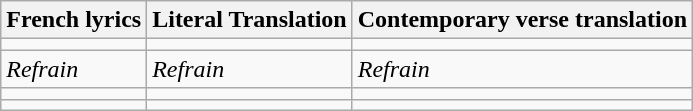<table class="wikitable">
<tr>
<th>French lyrics</th>
<th>Literal Translation</th>
<th>Contemporary verse translation</th>
</tr>
<tr>
<td></td>
<td></td>
<td></td>
</tr>
<tr>
<td><em>Refrain</em><br></td>
<td><em>Refrain</em><br></td>
<td><em>Refrain</em><br></td>
</tr>
<tr>
<td></td>
<td></td>
<td></td>
</tr>
<tr>
<td></td>
<td></td>
</tr>
</table>
